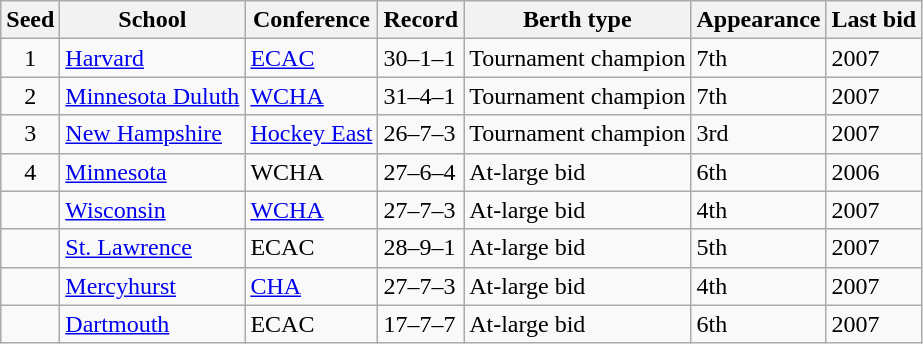<table class="wikitable">
<tr>
<th>Seed</th>
<th>School</th>
<th>Conference</th>
<th>Record</th>
<th>Berth type</th>
<th>Appearance</th>
<th>Last bid</th>
</tr>
<tr>
<td align=center>1</td>
<td><a href='#'>Harvard</a></td>
<td><a href='#'>ECAC</a></td>
<td>30–1–1</td>
<td>Tournament champion</td>
<td>7th</td>
<td>2007</td>
</tr>
<tr>
<td align=center>2</td>
<td><a href='#'>Minnesota Duluth</a></td>
<td><a href='#'>WCHA</a></td>
<td>31–4–1</td>
<td>Tournament champion</td>
<td>7th</td>
<td>2007</td>
</tr>
<tr>
<td align=center>3</td>
<td><a href='#'>New Hampshire</a></td>
<td><a href='#'>Hockey East</a></td>
<td>26–7–3</td>
<td>Tournament champion</td>
<td>3rd</td>
<td>2007</td>
</tr>
<tr>
<td align=center>4</td>
<td><a href='#'>Minnesota</a></td>
<td>WCHA</td>
<td>27–6–4</td>
<td>At-large bid</td>
<td>6th</td>
<td>2006</td>
</tr>
<tr>
<td></td>
<td><a href='#'>Wisconsin</a></td>
<td><a href='#'>WCHA</a></td>
<td>27–7–3</td>
<td>At-large bid</td>
<td>4th</td>
<td>2007</td>
</tr>
<tr>
<td></td>
<td><a href='#'>St. Lawrence</a></td>
<td>ECAC</td>
<td>28–9–1</td>
<td>At-large bid</td>
<td>5th</td>
<td>2007</td>
</tr>
<tr>
<td></td>
<td><a href='#'>Mercyhurst</a></td>
<td><a href='#'>CHA</a></td>
<td>27–7–3</td>
<td>At-large bid</td>
<td>4th</td>
<td>2007</td>
</tr>
<tr>
<td></td>
<td><a href='#'>Dartmouth</a></td>
<td>ECAC</td>
<td>17–7–7</td>
<td>At-large bid</td>
<td>6th</td>
<td>2007</td>
</tr>
</table>
